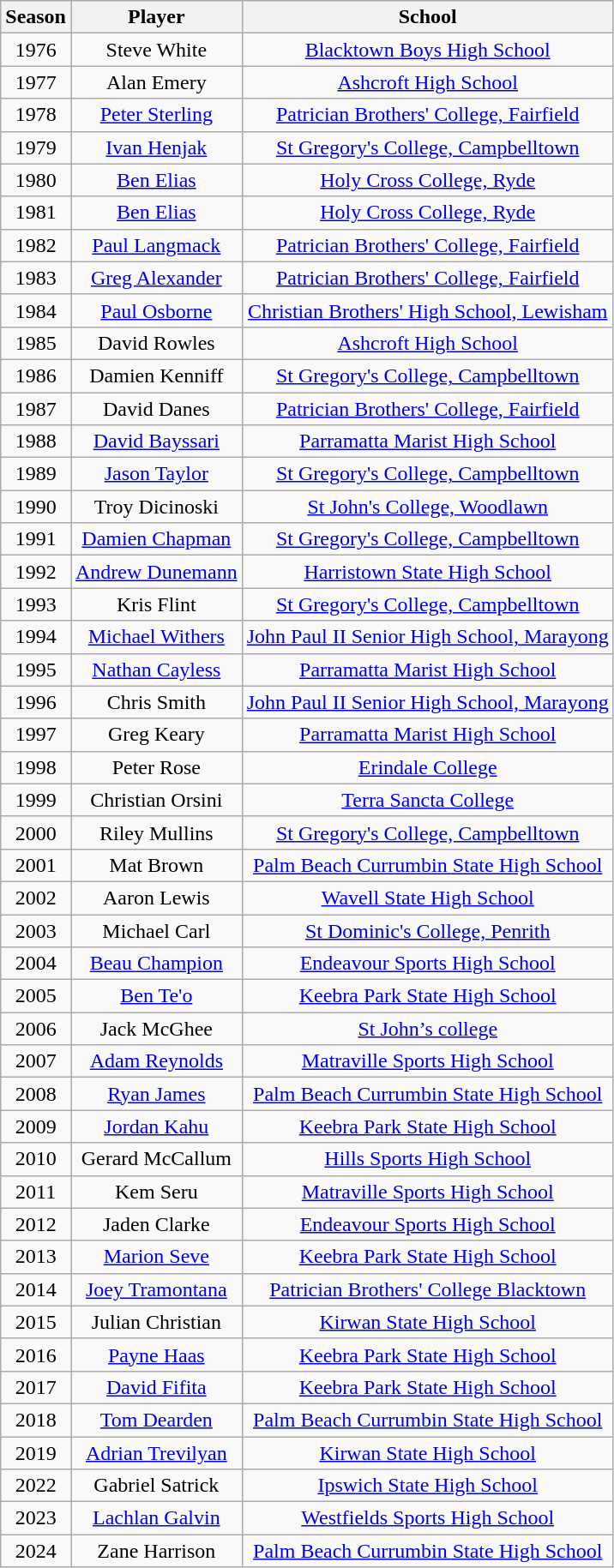<table class="wikitable">
<tr>
<th>Season</th>
<th>Player</th>
<th>School</th>
</tr>
<tr>
<td align="center">1976</td>
<td align="center">Steve White</td>
<td align="center"><a href='#'>Blacktown Boys High School</a></td>
</tr>
<tr>
<td align="center">1977</td>
<td align="center">Alan Emery</td>
<td align="center"><a href='#'>Ashcroft High School</a></td>
</tr>
<tr>
<td align="center">1978</td>
<td align="center"><a href='#'>Peter Sterling</a></td>
<td align="center"><a href='#'>Patrician Brothers' College, Fairfield</a></td>
</tr>
<tr>
<td align="center">1979</td>
<td align="center"><a href='#'>Ivan Henjak</a></td>
<td align="center"><a href='#'>St Gregory's College, Campbelltown</a></td>
</tr>
<tr>
<td align="center">1980</td>
<td align="center"><a href='#'>Ben Elias</a></td>
<td align="center"><a href='#'>Holy Cross College, Ryde</a></td>
</tr>
<tr>
<td align="center">1981</td>
<td align="center"><a href='#'>Ben Elias</a></td>
<td align="center"><a href='#'>Holy Cross College, Ryde</a></td>
</tr>
<tr>
<td align="center">1982</td>
<td align="center"><a href='#'>Paul Langmack</a></td>
<td align="center"><a href='#'>Patrician Brothers' College, Fairfield</a></td>
</tr>
<tr>
<td align="center">1983</td>
<td align="center"><a href='#'>Greg Alexander</a></td>
<td align="center"><a href='#'>Patrician Brothers' College, Fairfield</a></td>
</tr>
<tr>
<td align="center">1984</td>
<td align="center"><a href='#'>Paul Osborne</a></td>
<td align="center"><a href='#'>Christian Brothers' High School, Lewisham</a></td>
</tr>
<tr>
<td align="center">1985</td>
<td align="center">David Rowles</td>
<td align="center"><a href='#'>Ashcroft High School</a></td>
</tr>
<tr>
<td align="center">1986</td>
<td align="center">Damien Kenniff</td>
<td align="center"><a href='#'>St Gregory's College, Campbelltown</a></td>
</tr>
<tr>
<td align="center">1987</td>
<td align="center">David Danes</td>
<td align="center"><a href='#'>Patrician Brothers' College, Fairfield</a></td>
</tr>
<tr>
<td align="center">1988</td>
<td align="center"><a href='#'>David Bayssari</a></td>
<td align="center"><a href='#'>Parramatta Marist High School</a></td>
</tr>
<tr>
<td align="center">1989</td>
<td align="center"><a href='#'>Jason Taylor</a></td>
<td align="center"><a href='#'>St Gregory's College, Campbelltown</a></td>
</tr>
<tr>
<td align="center">1990</td>
<td align="center">Troy Dicinoski</td>
<td align="center"><a href='#'>St John's College, Woodlawn</a></td>
</tr>
<tr>
<td align="center">1991</td>
<td align="center"><a href='#'>Damien Chapman</a></td>
<td align="center"><a href='#'>St Gregory's College, Campbelltown</a></td>
</tr>
<tr>
<td align="center">1992</td>
<td align="center"><a href='#'>Andrew Dunemann</a></td>
<td align="center"><a href='#'>Harristown State High School</a></td>
</tr>
<tr>
<td align="center">1993</td>
<td align="center">Kris Flint</td>
<td align="center"><a href='#'>St Gregory's College, Campbelltown</a></td>
</tr>
<tr>
<td align="center">1994</td>
<td align="center"><a href='#'>Michael Withers</a></td>
<td align="center"><a href='#'>John Paul II Senior High School, Marayong</a></td>
</tr>
<tr>
<td align="center">1995</td>
<td align="center"><a href='#'>Nathan Cayless</a></td>
<td align="center"><a href='#'>Parramatta Marist High School</a></td>
</tr>
<tr>
<td align="center">1996</td>
<td align="center">Chris Smith</td>
<td align="center"><a href='#'>John Paul II Senior High School, Marayong</a></td>
</tr>
<tr>
<td align="center">1997</td>
<td align="center">Greg Keary</td>
<td align="center"><a href='#'>Parramatta Marist High School</a></td>
</tr>
<tr>
<td align="center">1998</td>
<td align="center">Peter Rose</td>
<td align="center"><a href='#'>Erindale College</a></td>
</tr>
<tr>
<td align="center">1999</td>
<td align="center">Christian Orsini</td>
<td align="center"><a href='#'>Terra Sancta College</a></td>
</tr>
<tr>
<td align="center">2000</td>
<td align="center">Riley Mullins</td>
<td align="center"><a href='#'>St Gregory's College, Campbelltown</a></td>
</tr>
<tr>
<td align="center">2001</td>
<td align="center">Mat Brown</td>
<td align="center"><a href='#'>Palm Beach Currumbin State High School</a></td>
</tr>
<tr>
<td align="center">2002</td>
<td align="center">Aaron Lewis</td>
<td align="center"><a href='#'>Wavell State High School</a></td>
</tr>
<tr>
<td align="center">2003</td>
<td align="center">Michael Carl</td>
<td align="center"><a href='#'>St Dominic's College, Penrith</a></td>
</tr>
<tr>
<td align="center">2004</td>
<td align="center"><a href='#'>Beau Champion</a></td>
<td align="center"><a href='#'>Endeavour Sports High School</a></td>
</tr>
<tr>
<td align="center">2005</td>
<td align="center"><a href='#'>Ben Te'o</a></td>
<td align="center"><a href='#'>Keebra Park State High School</a></td>
</tr>
<tr>
<td align="center">2006</td>
<td align="center">Jack McGhee</td>
<td align="center"><a href='#'>St John’s college</a></td>
</tr>
<tr>
<td align="center">2007</td>
<td align="center"><a href='#'>Adam Reynolds</a></td>
<td align="center"><a href='#'>Matraville Sports High School</a></td>
</tr>
<tr>
<td align="center">2008</td>
<td align="center"><a href='#'>Ryan James</a></td>
<td align="center"><a href='#'>Palm Beach Currumbin State High School</a></td>
</tr>
<tr>
<td align="center">2009</td>
<td align="center"><a href='#'>Jordan Kahu</a></td>
<td align="center"><a href='#'>Keebra Park State High School</a></td>
</tr>
<tr>
<td align="center">2010</td>
<td align="center">Gerard McCallum</td>
<td align="center"><a href='#'>Hills Sports High School</a></td>
</tr>
<tr>
<td align="center">2011</td>
<td align="center">Kem Seru</td>
<td align="center"><a href='#'>Matraville Sports High School</a></td>
</tr>
<tr>
<td align="center">2012</td>
<td align="center">Jaden Clarke</td>
<td align="center"><a href='#'>Endeavour Sports High School</a></td>
</tr>
<tr>
<td align="center">2013</td>
<td align="center"><a href='#'>Marion Seve</a></td>
<td align="center"><a href='#'>Keebra Park State High School</a></td>
</tr>
<tr>
<td align="center">2014</td>
<td align="center"><a href='#'>Joey Tramontana</a></td>
<td align="center"><a href='#'>Patrician Brothers' College Blacktown</a></td>
</tr>
<tr>
<td align="center">2015</td>
<td align="center">Julian Christian</td>
<td align="center"><a href='#'>Kirwan State High School</a></td>
</tr>
<tr>
<td align="center">2016</td>
<td align="center"><a href='#'>Payne Haas</a></td>
<td align="center"><a href='#'>Keebra Park State High School</a></td>
</tr>
<tr>
<td align="center">2017</td>
<td align="center"><a href='#'>David Fifita</a></td>
<td align="center"><a href='#'>Keebra Park State High School</a></td>
</tr>
<tr>
<td align="center">2018</td>
<td align="center"><a href='#'>Tom Dearden</a></td>
<td align="center"><a href='#'>Palm Beach Currumbin State High School</a></td>
</tr>
<tr>
<td align="center">2019</td>
<td align="center"><a href='#'>Adrian Trevilyan</a></td>
<td align="center"><a href='#'>Kirwan State High School</a></td>
</tr>
<tr>
<td align="center">2022</td>
<td align="center">Gabriel Satrick</td>
<td align="center"><a href='#'>Ipswich State High School</a></td>
</tr>
<tr>
<td align="center">2023</td>
<td align="center"><a href='#'>Lachlan Galvin</a></td>
<td align="center"><a href='#'>Westfields Sports High School</a></td>
</tr>
<tr>
<td align="center">2024</td>
<td align="center">Zane Harrison</td>
<td align="center"><a href='#'>Palm Beach Currumbin State High School</a></td>
</tr>
</table>
